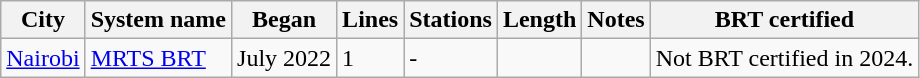<table class="wikitable">
<tr>
<th>City</th>
<th>System name</th>
<th>Began</th>
<th>Lines</th>
<th>Stations</th>
<th>Length</th>
<th>Notes</th>
<th>BRT certified</th>
</tr>
<tr>
<td><a href='#'>Nairobi</a></td>
<td><a href='#'>MRTS BRT</a></td>
<td>July 2022</td>
<td>1</td>
<td>-</td>
<td></td>
<td></td>
<td>Not BRT certified in 2024.</td>
</tr>
</table>
